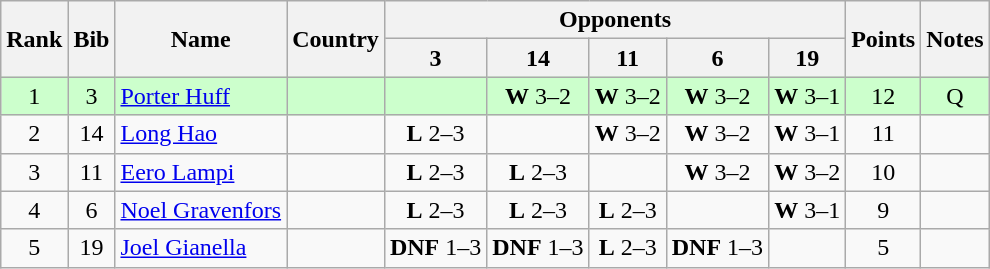<table class="wikitable sortable" style="text-align:center">
<tr>
<th rowspan=2>Rank</th>
<th rowspan=2>Bib</th>
<th rowspan=2>Name</th>
<th rowspan=2>Country</th>
<th colspan=5>Opponents</th>
<th rowspan=2>Points</th>
<th rowspan=2>Notes</th>
</tr>
<tr>
<th>3 </th>
<th>14 </th>
<th>11 </th>
<th>6 </th>
<th>19 </th>
</tr>
<tr bgcolor=ccffcc>
<td>1</td>
<td>3</td>
<td align=left><a href='#'>Porter Huff</a></td>
<td align=left></td>
<td></td>
<td><strong>W</strong> 3–2</td>
<td><strong>W</strong> 3–2</td>
<td><strong>W</strong> 3–2</td>
<td><strong>W</strong> 3–1</td>
<td>12</td>
<td>Q</td>
</tr>
<tr>
<td>2</td>
<td>14</td>
<td align=left><a href='#'>Long Hao</a></td>
<td align=left></td>
<td><strong>L</strong> 2–3</td>
<td></td>
<td><strong>W</strong> 3–2</td>
<td><strong>W</strong> 3–2</td>
<td><strong>W</strong> 3–1</td>
<td>11</td>
<td></td>
</tr>
<tr>
<td>3</td>
<td>11</td>
<td align=left><a href='#'>Eero Lampi</a></td>
<td align=left></td>
<td><strong>L</strong> 2–3</td>
<td><strong>L</strong> 2–3</td>
<td></td>
<td><strong>W</strong> 3–2</td>
<td><strong>W</strong> 3–2</td>
<td>10</td>
<td></td>
</tr>
<tr>
<td>4</td>
<td>6</td>
<td align=left><a href='#'>Noel Gravenfors</a></td>
<td align=left></td>
<td><strong>L</strong> 2–3</td>
<td><strong>L</strong> 2–3</td>
<td><strong>L</strong> 2–3</td>
<td></td>
<td><strong>W</strong> 3–1</td>
<td>9</td>
<td></td>
</tr>
<tr>
<td>5</td>
<td>19</td>
<td align=left><a href='#'>Joel Gianella</a></td>
<td align=left></td>
<td><strong>DNF</strong> 1–3</td>
<td><strong>DNF</strong> 1–3</td>
<td><strong>L</strong> 2–3</td>
<td><strong>DNF</strong> 1–3</td>
<td></td>
<td>5</td>
<td></td>
</tr>
</table>
